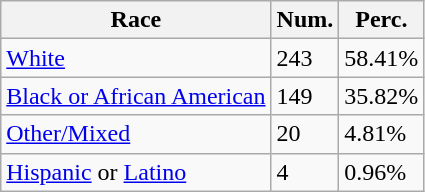<table class="wikitable">
<tr>
<th>Race</th>
<th>Num.</th>
<th>Perc.</th>
</tr>
<tr>
<td><a href='#'>White</a></td>
<td>243</td>
<td>58.41%</td>
</tr>
<tr>
<td><a href='#'>Black or African American</a></td>
<td>149</td>
<td>35.82%</td>
</tr>
<tr>
<td><a href='#'>Other/Mixed</a></td>
<td>20</td>
<td>4.81%</td>
</tr>
<tr>
<td><a href='#'>Hispanic</a> or <a href='#'>Latino</a></td>
<td>4</td>
<td>0.96%</td>
</tr>
</table>
